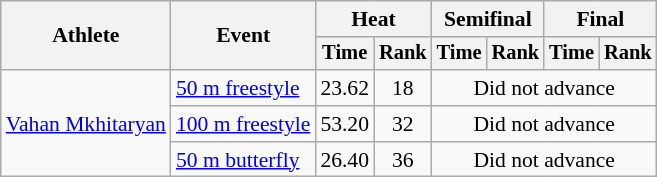<table class=wikitable style="font-size:90%">
<tr>
<th rowspan=2>Athlete</th>
<th rowspan=2>Event</th>
<th colspan="2">Heat</th>
<th colspan="2">Semifinal</th>
<th colspan="2">Final</th>
</tr>
<tr style="font-size:95%">
<th>Time</th>
<th>Rank</th>
<th>Time</th>
<th>Rank</th>
<th>Time</th>
<th>Rank</th>
</tr>
<tr align=center>
<td align=left rowspan=3><a href='#'>Vahan Mkhitaryan</a></td>
<td align=left><a href='#'>50 m freestyle</a></td>
<td>23.62</td>
<td>18</td>
<td colspan=4>Did not advance</td>
</tr>
<tr align=center>
<td align=left><a href='#'>100 m freestyle</a></td>
<td>53.20</td>
<td>32</td>
<td colspan=4>Did not advance</td>
</tr>
<tr align=center>
<td align=left><a href='#'>50 m butterfly</a></td>
<td>26.40</td>
<td>36</td>
<td colspan=4>Did not advance</td>
</tr>
</table>
